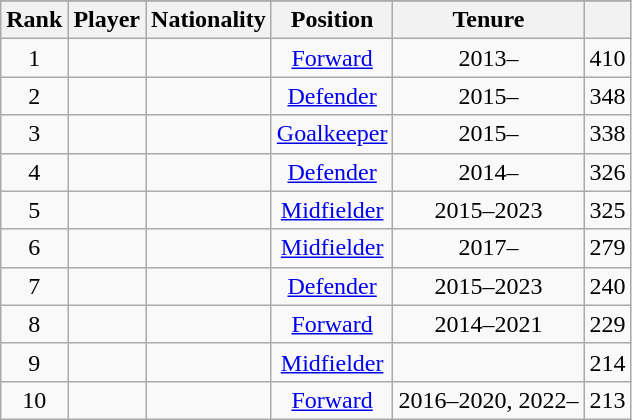<table class="wikitable sortable" style="text-align: center;">
<tr>
</tr>
<tr>
<th>Rank</th>
<th>Player</th>
<th>Nationality</th>
<th>Position</th>
<th>Tenure</th>
<th></th>
</tr>
<tr>
<td>1</td>
<td align=left><strong></strong></td>
<td align=left></td>
<td><a href='#'>Forward</a></td>
<td>2013–</td>
<td>410</td>
</tr>
<tr>
<td>2</td>
<td align=left><strong></strong></td>
<td align=left></td>
<td><a href='#'>Defender</a></td>
<td>2015–</td>
<td>348</td>
</tr>
<tr>
<td>3</td>
<td align=left><strong></strong></td>
<td align=left></td>
<td><a href='#'>Goalkeeper</a></td>
<td>2015–</td>
<td>338</td>
</tr>
<tr>
<td>4</td>
<td align=left><strong></strong></td>
<td align=left></td>
<td><a href='#'>Defender</a></td>
<td>2014–</td>
<td>326</td>
</tr>
<tr>
<td>5</td>
<td align=left></td>
<td align=left></td>
<td><a href='#'>Midfielder</a></td>
<td>2015–2023</td>
<td>325</td>
</tr>
<tr>
<td>6</td>
<td align=left><strong></strong></td>
<td align=left></td>
<td><a href='#'>Midfielder</a></td>
<td>2017–</td>
<td>279</td>
</tr>
<tr>
<td>7</td>
<td align=left></td>
<td align=left></td>
<td><a href='#'>Defender</a></td>
<td>2015–2023</td>
<td>240</td>
</tr>
<tr>
<td>8</td>
<td align=left></td>
<td align=left></td>
<td><a href='#'>Forward</a></td>
<td>2014–2021</td>
<td>229</td>
</tr>
<tr>
<td>9</td>
<td align=left></td>
<td align=left></td>
<td><a href='#'>Midfielder</a></td>
<td></td>
<td>214</td>
</tr>
<tr>
<td>10</td>
<td align=left><strong></strong></td>
<td align=left></td>
<td><a href='#'>Forward</a></td>
<td>2016–2020, 2022–</td>
<td>213</td>
</tr>
</table>
